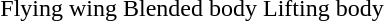<table style="margin:auto; text-align:center;">
<tr>
<td><br><br>Flying wing</td>
<td><br><br>Blended body</td>
<td><br><br>Lifting body</td>
</tr>
</table>
